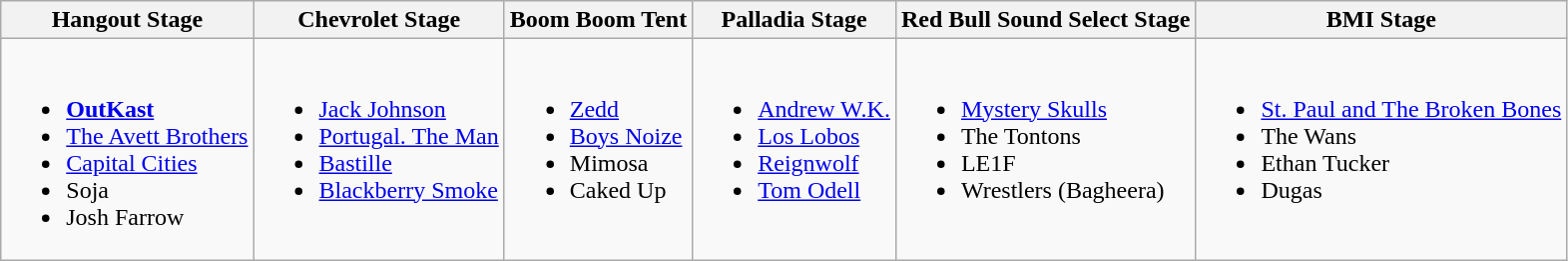<table class="wikitable">
<tr>
<th>Hangout Stage</th>
<th>Chevrolet Stage</th>
<th>Boom Boom Tent</th>
<th>Palladia Stage</th>
<th>Red Bull Sound Select Stage</th>
<th>BMI Stage</th>
</tr>
<tr valign="top">
<td><br><ul><li><strong><a href='#'>OutKast</a></strong></li><li><a href='#'>The Avett Brothers</a></li><li><a href='#'>Capital Cities</a></li><li>Soja</li><li>Josh Farrow</li></ul></td>
<td><br><ul><li><a href='#'>Jack Johnson</a></li><li><a href='#'>Portugal. The Man</a></li><li><a href='#'>Bastille</a></li><li><a href='#'>Blackberry Smoke</a></li></ul></td>
<td><br><ul><li><a href='#'>Zedd</a></li><li><a href='#'>Boys Noize</a></li><li>Mimosa</li><li>Caked Up</li></ul></td>
<td><br><ul><li><a href='#'>Andrew W.K.</a></li><li><a href='#'>Los Lobos</a></li><li><a href='#'>Reignwolf</a></li><li><a href='#'>Tom Odell</a></li></ul></td>
<td><br><ul><li><a href='#'>Mystery Skulls</a></li><li>The Tontons</li><li>LE1F</li><li>Wrestlers (Bagheera)</li></ul></td>
<td><br><ul><li><a href='#'>St. Paul and The Broken Bones</a></li><li>The Wans</li><li>Ethan Tucker</li><li>Dugas</li></ul></td>
</tr>
</table>
